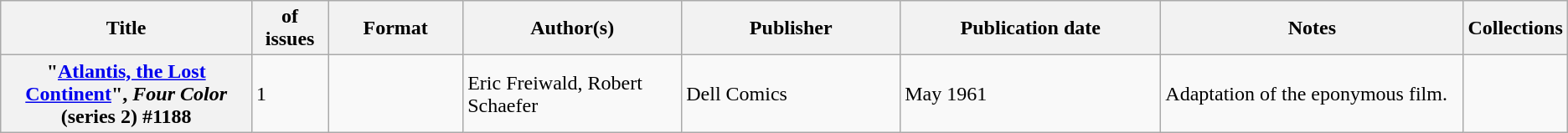<table class="wikitable">
<tr>
<th>Title</th>
<th style="width:40pt"> of issues</th>
<th style="width:75pt">Format</th>
<th style="width:125pt">Author(s)</th>
<th style="width:125pt">Publisher</th>
<th style="width:150pt">Publication date</th>
<th style="width:175pt">Notes</th>
<th>Collections</th>
</tr>
<tr>
<th>"<a href='#'>Atlantis, the Lost Continent</a>", <em>Four Color</em> (series 2)  #1188</th>
<td>1</td>
<td></td>
<td>Eric Freiwald, Robert Schaefer</td>
<td>Dell Comics</td>
<td>May 1961</td>
<td>Adaptation of the eponymous film.</td>
<td></td>
</tr>
</table>
